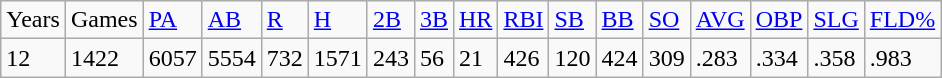<table class="wikitable">
<tr>
<td>Years</td>
<td>Games</td>
<td><a href='#'>PA</a></td>
<td><a href='#'>AB</a></td>
<td><a href='#'>R</a></td>
<td><a href='#'>H</a></td>
<td><a href='#'>2B</a></td>
<td><a href='#'>3B</a></td>
<td><a href='#'>HR</a></td>
<td><a href='#'>RBI</a></td>
<td><a href='#'>SB</a></td>
<td><a href='#'>BB</a></td>
<td><a href='#'>SO</a></td>
<td><a href='#'>AVG</a></td>
<td><a href='#'>OBP</a></td>
<td><a href='#'>SLG</a></td>
<td><a href='#'>FLD%</a></td>
</tr>
<tr>
<td>12</td>
<td>1422</td>
<td>6057</td>
<td>5554</td>
<td>732</td>
<td>1571</td>
<td>243</td>
<td>56</td>
<td>21</td>
<td>426</td>
<td>120</td>
<td>424</td>
<td>309</td>
<td>.283</td>
<td>.334</td>
<td>.358</td>
<td>.983</td>
</tr>
</table>
